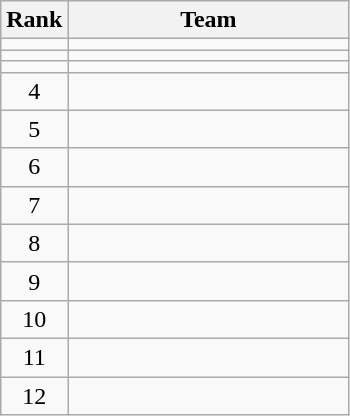<table class=wikitable style="text-align:center;">
<tr>
<th>Rank</th>
<th width=180>Team</th>
</tr>
<tr>
<td></td>
<td align=left></td>
</tr>
<tr>
<td></td>
<td align=left></td>
</tr>
<tr>
<td></td>
<td align=left></td>
</tr>
<tr>
<td>4</td>
<td align=left></td>
</tr>
<tr>
<td>5</td>
<td align=left></td>
</tr>
<tr>
<td>6</td>
<td align=left></td>
</tr>
<tr>
<td>7</td>
<td align=left></td>
</tr>
<tr>
<td>8</td>
<td align=left></td>
</tr>
<tr>
<td>9</td>
<td align=left></td>
</tr>
<tr>
<td>10</td>
<td align=left></td>
</tr>
<tr>
<td>11</td>
<td align=left></td>
</tr>
<tr>
<td>12</td>
<td align=left></td>
</tr>
</table>
